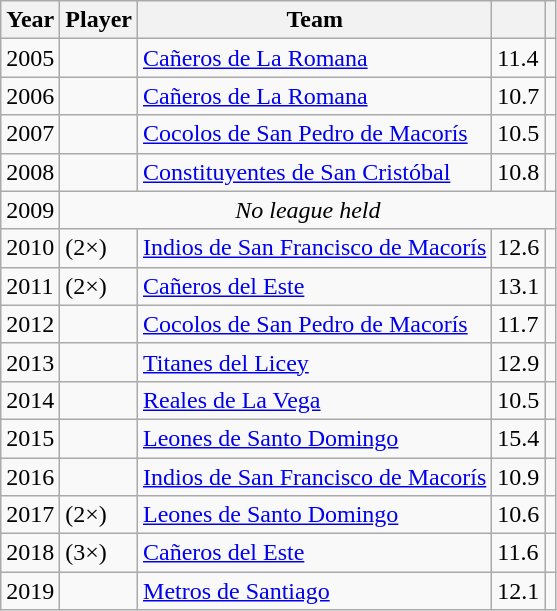<table class="wikitable sortable">
<tr>
<th>Year</th>
<th>Player</th>
<th>Team</th>
<th></th>
<th></th>
</tr>
<tr>
<td>2005</td>
<td> </td>
<td><a href='#'>Cañeros de La Romana</a></td>
<td>11.4</td>
<td></td>
</tr>
<tr>
<td>2006</td>
<td> </td>
<td><a href='#'>Cañeros de La Romana</a></td>
<td>10.7</td>
<td></td>
</tr>
<tr>
<td>2007</td>
<td> </td>
<td><a href='#'>Cocolos de San Pedro de Macorís</a></td>
<td>10.5</td>
<td></td>
</tr>
<tr>
<td>2008</td>
<td> </td>
<td><a href='#'>Constituyentes de San Cristóbal</a></td>
<td>10.8</td>
<td></td>
</tr>
<tr>
<td>2009</td>
<td colspan=4 style="text-align:center;"><em>No league held</em></td>
</tr>
<tr>
<td>2010</td>
<td>  (2×)</td>
<td><a href='#'>Indios de San Francisco de Macorís</a></td>
<td>12.6</td>
<td></td>
</tr>
<tr>
<td>2011</td>
<td>  (2×)</td>
<td><a href='#'>Cañeros del Este</a></td>
<td>13.1</td>
<td></td>
</tr>
<tr>
<td>2012</td>
<td> </td>
<td><a href='#'>Cocolos de San Pedro de Macorís</a></td>
<td>11.7</td>
<td></td>
</tr>
<tr>
<td>2013</td>
<td> </td>
<td><a href='#'>Titanes del Licey</a></td>
<td>12.9</td>
<td></td>
</tr>
<tr>
<td>2014</td>
<td> </td>
<td><a href='#'>Reales de La Vega</a></td>
<td>10.5</td>
<td></td>
</tr>
<tr>
<td>2015</td>
<td> </td>
<td><a href='#'>Leones de Santo Domingo</a></td>
<td>15.4</td>
<td></td>
</tr>
<tr>
<td>2016</td>
<td> </td>
<td><a href='#'>Indios de San Francisco de Macorís</a></td>
<td>10.9</td>
<td></td>
</tr>
<tr>
<td>2017</td>
<td>  (2×)</td>
<td><a href='#'>Leones de Santo Domingo</a></td>
<td>10.6</td>
<td></td>
</tr>
<tr>
<td>2018</td>
<td>  (3×)</td>
<td><a href='#'>Cañeros del Este</a></td>
<td>11.6</td>
<td></td>
</tr>
<tr>
<td>2019</td>
<td> </td>
<td><a href='#'>Metros de Santiago</a></td>
<td>12.1</td>
<td></td>
</tr>
</table>
